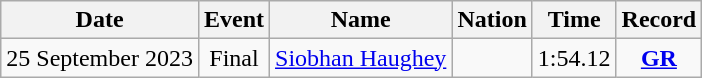<table class=wikitable style=text-align:center>
<tr>
<th>Date</th>
<th>Event</th>
<th>Name</th>
<th>Nation</th>
<th>Time</th>
<th>Record</th>
</tr>
<tr>
<td>25 September 2023</td>
<td>Final</td>
<td align=left><a href='#'>Siobhan Haughey</a></td>
<td align=left></td>
<td>1:54.12</td>
<td><strong><a href='#'>GR</a></strong></td>
</tr>
</table>
